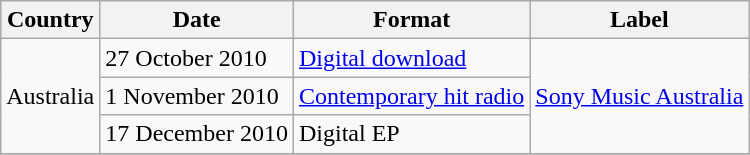<table class="wikitable">
<tr>
<th>Country</th>
<th>Date</th>
<th>Format</th>
<th>Label</th>
</tr>
<tr>
<td rowspan="3">Australia</td>
<td>27 October 2010</td>
<td><a href='#'>Digital download</a></td>
<td rowspan="3"><a href='#'>Sony Music Australia</a></td>
</tr>
<tr>
<td>1 November 2010</td>
<td><a href='#'>Contemporary hit radio</a></td>
</tr>
<tr>
<td>17 December 2010</td>
<td>Digital EP</td>
</tr>
<tr>
</tr>
</table>
